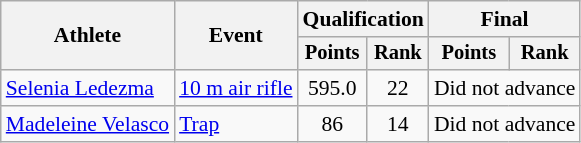<table class="wikitable" style="font-size:90%">
<tr>
<th rowspan=2>Athlete</th>
<th rowspan=2>Event</th>
<th colspan=2>Qualification</th>
<th colspan=2>Final</th>
</tr>
<tr style="font-size:95%">
<th>Points</th>
<th>Rank</th>
<th>Points</th>
<th>Rank</th>
</tr>
<tr align=center>
<td align=left><a href='#'>Selenia Ledezma</a></td>
<td align=left><a href='#'>10 m air rifle</a></td>
<td>595.0</td>
<td>22</td>
<td colspan=2>Did not advance</td>
</tr>
<tr align=center>
<td align=left><a href='#'>Madeleine Velasco</a></td>
<td align=left><a href='#'>Trap</a></td>
<td>86</td>
<td>14</td>
<td colspan=2>Did not advance</td>
</tr>
</table>
